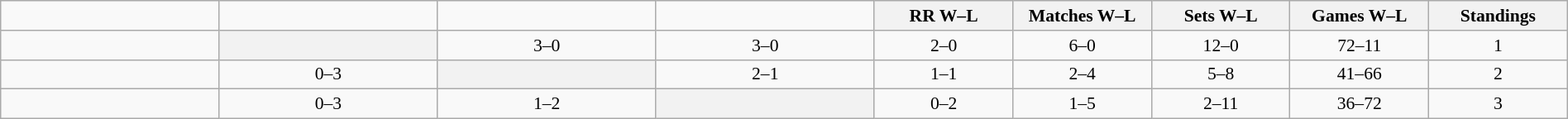<table class="wikitable" style="width: 100%; text-align:center; font-size:90%">
<tr>
<td width=130></td>
<td width=130></td>
<td width=130></td>
<td width=130></td>
<th width=80>RR W–L</th>
<th width=80>Matches W–L</th>
<th width=80>Sets W–L</th>
<th width=80>Games W–L</th>
<th width=80>Standings</th>
</tr>
<tr>
<td style="text-align:left;"></td>
<th bgcolor="ededed"></th>
<td>3–0</td>
<td>3–0</td>
<td>2–0</td>
<td>6–0</td>
<td>12–0</td>
<td>72–11</td>
<td>1</td>
</tr>
<tr>
<td style="text-align:left;"></td>
<td>0–3</td>
<th bgcolor="ededed"></th>
<td>2–1</td>
<td>1–1</td>
<td>2–4</td>
<td>5–8</td>
<td>41–66</td>
<td>2</td>
</tr>
<tr>
<td style="text-align:left;"></td>
<td>0–3</td>
<td>1–2</td>
<th bgcolor="ededed"></th>
<td>0–2</td>
<td>1–5</td>
<td>2–11</td>
<td>36–72</td>
<td>3</td>
</tr>
</table>
